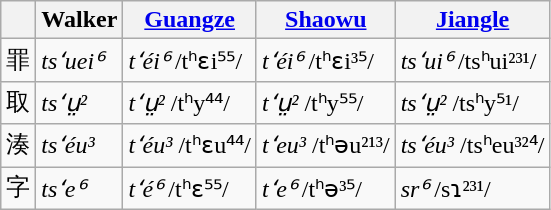<table class="wikitable">
<tr>
<th></th>
<th>Walker</th>
<th><a href='#'>Guangze</a></th>
<th><a href='#'>Shaowu</a></th>
<th><a href='#'>Jiangle</a></th>
</tr>
<tr>
<td>罪</td>
<td><em>tsʻuei⁶</em></td>
<td><em>tʻéi⁶</em> /tʰɛi⁵⁵/</td>
<td><em>tʻéi⁶</em> /tʰɛi³⁵/</td>
<td><em>tsʻui⁶</em> /tsʰui²³¹/</td>
</tr>
<tr>
<td>取</td>
<td><em>tsʻṳ²</em></td>
<td><em>tʻṳ²</em> /tʰy⁴⁴/</td>
<td><em>tʻṳ²</em> /tʰy⁵⁵/</td>
<td><em>tsʻṳ²</em> /tsʰy⁵¹/</td>
</tr>
<tr>
<td>湊</td>
<td><em>tsʻéu³</em></td>
<td><em>tʻéu³</em> /tʰɛu⁴⁴/</td>
<td><em>tʻeu³</em> /tʰəu²¹³/</td>
<td><em>tsʻéu³</em> /tsʰeu³²⁴/</td>
</tr>
<tr>
<td>字</td>
<td><em>tsʻe⁶</em></td>
<td><em>tʻé⁶</em> /tʰɛ⁵⁵/</td>
<td><em>tʻe⁶</em> /tʰə³⁵/</td>
<td><em>sr⁶</em> /sɿ²³¹/</td>
</tr>
</table>
